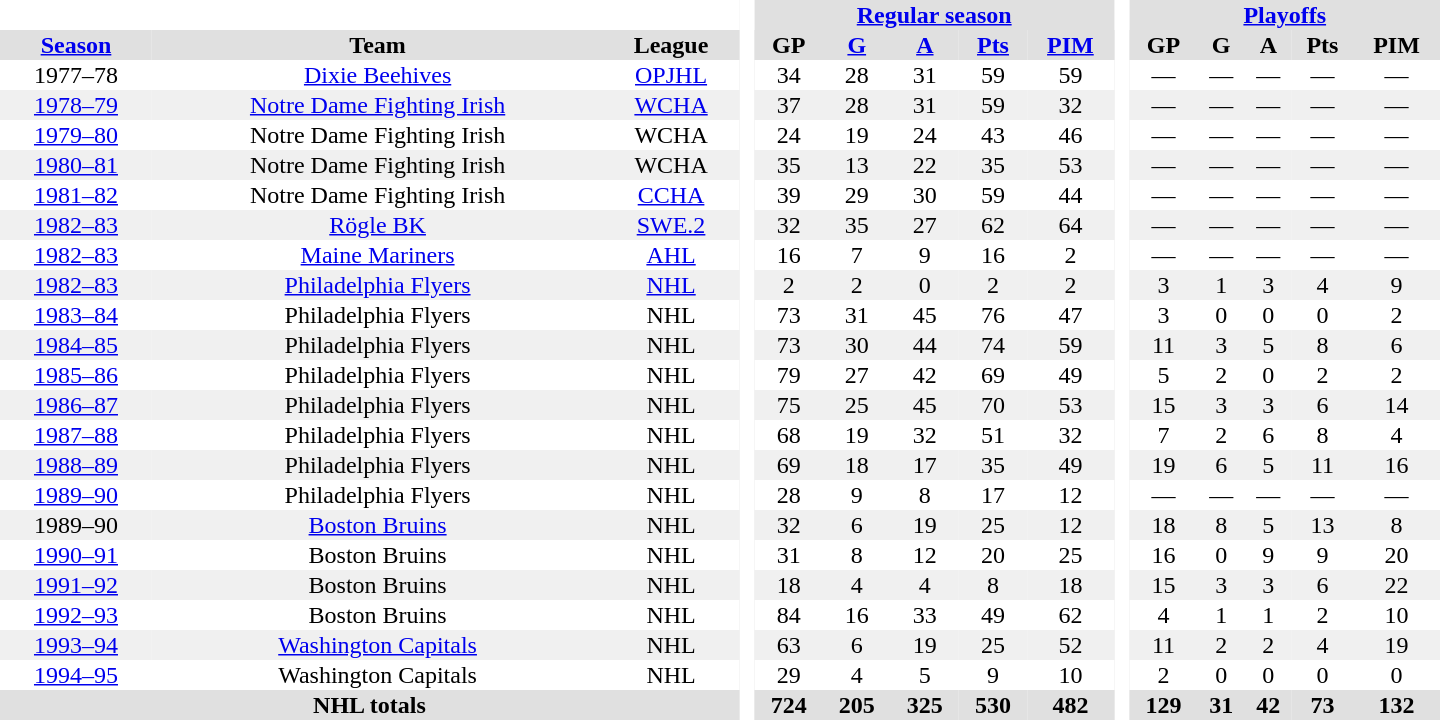<table border="0" cellpadding="1" cellspacing="0" style="text-align:center; width:60em">
<tr bgcolor="#e0e0e0">
<th colspan="3" bgcolor="#ffffff"> </th>
<th rowspan="99" bgcolor="#ffffff"> </th>
<th colspan="5"><a href='#'>Regular season</a></th>
<th rowspan="99" bgcolor="#ffffff"> </th>
<th colspan="5"><a href='#'>Playoffs</a></th>
</tr>
<tr bgcolor="#e0e0e0">
<th><a href='#'>Season</a></th>
<th>Team</th>
<th>League</th>
<th>GP</th>
<th><a href='#'>G</a></th>
<th><a href='#'>A</a></th>
<th><a href='#'>Pts</a></th>
<th><a href='#'>PIM</a></th>
<th>GP</th>
<th>G</th>
<th>A</th>
<th>Pts</th>
<th>PIM</th>
</tr>
<tr>
<td>1977–78</td>
<td><a href='#'>Dixie Beehives</a></td>
<td><a href='#'>OPJHL</a></td>
<td>34</td>
<td>28</td>
<td>31</td>
<td>59</td>
<td>59</td>
<td>—</td>
<td>—</td>
<td>—</td>
<td>—</td>
<td>—</td>
</tr>
<tr bgcolor="#f0f0f0">
<td><a href='#'>1978–79</a></td>
<td><a href='#'>Notre Dame Fighting Irish</a></td>
<td><a href='#'>WCHA</a></td>
<td>37</td>
<td>28</td>
<td>31</td>
<td>59</td>
<td>32</td>
<td>—</td>
<td>—</td>
<td>—</td>
<td>—</td>
<td>—</td>
</tr>
<tr>
<td><a href='#'>1979–80</a></td>
<td>Notre Dame Fighting Irish</td>
<td>WCHA</td>
<td>24</td>
<td>19</td>
<td>24</td>
<td>43</td>
<td>46</td>
<td>—</td>
<td>—</td>
<td>—</td>
<td>—</td>
<td>—</td>
</tr>
<tr bgcolor="#f0f0f0">
<td><a href='#'>1980–81</a></td>
<td>Notre Dame Fighting Irish</td>
<td>WCHA</td>
<td>35</td>
<td>13</td>
<td>22</td>
<td>35</td>
<td>53</td>
<td>—</td>
<td>—</td>
<td>—</td>
<td>—</td>
<td>—</td>
</tr>
<tr>
<td><a href='#'>1981–82</a></td>
<td>Notre Dame Fighting Irish</td>
<td><a href='#'>CCHA</a></td>
<td>39</td>
<td>29</td>
<td>30</td>
<td>59</td>
<td>44</td>
<td>—</td>
<td>—</td>
<td>—</td>
<td>—</td>
<td>—</td>
</tr>
<tr bgcolor="#f0f0f0">
<td><a href='#'>1982–83</a></td>
<td><a href='#'>Rögle BK</a></td>
<td><a href='#'>SWE.2</a></td>
<td>32</td>
<td>35</td>
<td>27</td>
<td>62</td>
<td>64</td>
<td>—</td>
<td>—</td>
<td>—</td>
<td>—</td>
<td>—</td>
</tr>
<tr>
<td><a href='#'>1982–83</a></td>
<td><a href='#'>Maine Mariners</a></td>
<td><a href='#'>AHL</a></td>
<td>16</td>
<td>7</td>
<td>9</td>
<td>16</td>
<td>2</td>
<td>—</td>
<td>—</td>
<td>—</td>
<td>—</td>
<td>—</td>
</tr>
<tr bgcolor="#f0f0f0">
<td><a href='#'>1982–83</a></td>
<td><a href='#'>Philadelphia Flyers</a></td>
<td><a href='#'>NHL</a></td>
<td>2</td>
<td>2</td>
<td>0</td>
<td>2</td>
<td>2</td>
<td>3</td>
<td>1</td>
<td>3</td>
<td>4</td>
<td>9</td>
</tr>
<tr>
<td><a href='#'>1983–84</a></td>
<td>Philadelphia Flyers</td>
<td>NHL</td>
<td>73</td>
<td>31</td>
<td>45</td>
<td>76</td>
<td>47</td>
<td>3</td>
<td>0</td>
<td>0</td>
<td>0</td>
<td>2</td>
</tr>
<tr bgcolor="#f0f0f0">
<td><a href='#'>1984–85</a></td>
<td>Philadelphia Flyers</td>
<td>NHL</td>
<td>73</td>
<td>30</td>
<td>44</td>
<td>74</td>
<td>59</td>
<td>11</td>
<td>3</td>
<td>5</td>
<td>8</td>
<td>6</td>
</tr>
<tr>
<td><a href='#'>1985–86</a></td>
<td>Philadelphia Flyers</td>
<td>NHL</td>
<td>79</td>
<td>27</td>
<td>42</td>
<td>69</td>
<td>49</td>
<td>5</td>
<td>2</td>
<td>0</td>
<td>2</td>
<td>2</td>
</tr>
<tr bgcolor="#f0f0f0">
<td><a href='#'>1986–87</a></td>
<td>Philadelphia Flyers</td>
<td>NHL</td>
<td>75</td>
<td>25</td>
<td>45</td>
<td>70</td>
<td>53</td>
<td>15</td>
<td>3</td>
<td>3</td>
<td>6</td>
<td>14</td>
</tr>
<tr>
<td><a href='#'>1987–88</a></td>
<td>Philadelphia Flyers</td>
<td>NHL</td>
<td>68</td>
<td>19</td>
<td>32</td>
<td>51</td>
<td>32</td>
<td>7</td>
<td>2</td>
<td>6</td>
<td>8</td>
<td>4</td>
</tr>
<tr bgcolor="#f0f0f0">
<td><a href='#'>1988–89</a></td>
<td>Philadelphia Flyers</td>
<td>NHL</td>
<td>69</td>
<td>18</td>
<td>17</td>
<td>35</td>
<td>49</td>
<td>19</td>
<td>6</td>
<td>5</td>
<td>11</td>
<td>16</td>
</tr>
<tr>
<td><a href='#'>1989–90</a></td>
<td>Philadelphia Flyers</td>
<td>NHL</td>
<td>28</td>
<td>9</td>
<td>8</td>
<td>17</td>
<td>12</td>
<td>—</td>
<td>—</td>
<td>—</td>
<td>—</td>
<td>—</td>
</tr>
<tr bgcolor="#f0f0f0">
<td>1989–90</td>
<td><a href='#'>Boston Bruins</a></td>
<td>NHL</td>
<td>32</td>
<td>6</td>
<td>19</td>
<td>25</td>
<td>12</td>
<td>18</td>
<td>8</td>
<td>5</td>
<td>13</td>
<td>8</td>
</tr>
<tr>
<td><a href='#'>1990–91</a></td>
<td>Boston Bruins</td>
<td>NHL</td>
<td>31</td>
<td>8</td>
<td>12</td>
<td>20</td>
<td>25</td>
<td>16</td>
<td>0</td>
<td>9</td>
<td>9</td>
<td>20</td>
</tr>
<tr bgcolor="#f0f0f0">
<td><a href='#'>1991–92</a></td>
<td>Boston Bruins</td>
<td>NHL</td>
<td>18</td>
<td>4</td>
<td>4</td>
<td>8</td>
<td>18</td>
<td>15</td>
<td>3</td>
<td>3</td>
<td>6</td>
<td>22</td>
</tr>
<tr>
<td><a href='#'>1992–93</a></td>
<td>Boston Bruins</td>
<td>NHL</td>
<td>84</td>
<td>16</td>
<td>33</td>
<td>49</td>
<td>62</td>
<td>4</td>
<td>1</td>
<td>1</td>
<td>2</td>
<td>10</td>
</tr>
<tr bgcolor="#f0f0f0">
<td><a href='#'>1993–94</a></td>
<td><a href='#'>Washington Capitals</a></td>
<td>NHL</td>
<td>63</td>
<td>6</td>
<td>19</td>
<td>25</td>
<td>52</td>
<td>11</td>
<td>2</td>
<td>2</td>
<td>4</td>
<td>19</td>
</tr>
<tr>
<td><a href='#'>1994–95</a></td>
<td>Washington Capitals</td>
<td>NHL</td>
<td>29</td>
<td>4</td>
<td>5</td>
<td>9</td>
<td>10</td>
<td>2</td>
<td>0</td>
<td>0</td>
<td>0</td>
<td>0</td>
</tr>
<tr bgcolor="#e0e0e0">
<th colspan="3">NHL totals</th>
<th>724</th>
<th>205</th>
<th>325</th>
<th>530</th>
<th>482</th>
<th>129</th>
<th>31</th>
<th>42</th>
<th>73</th>
<th>132</th>
</tr>
</table>
